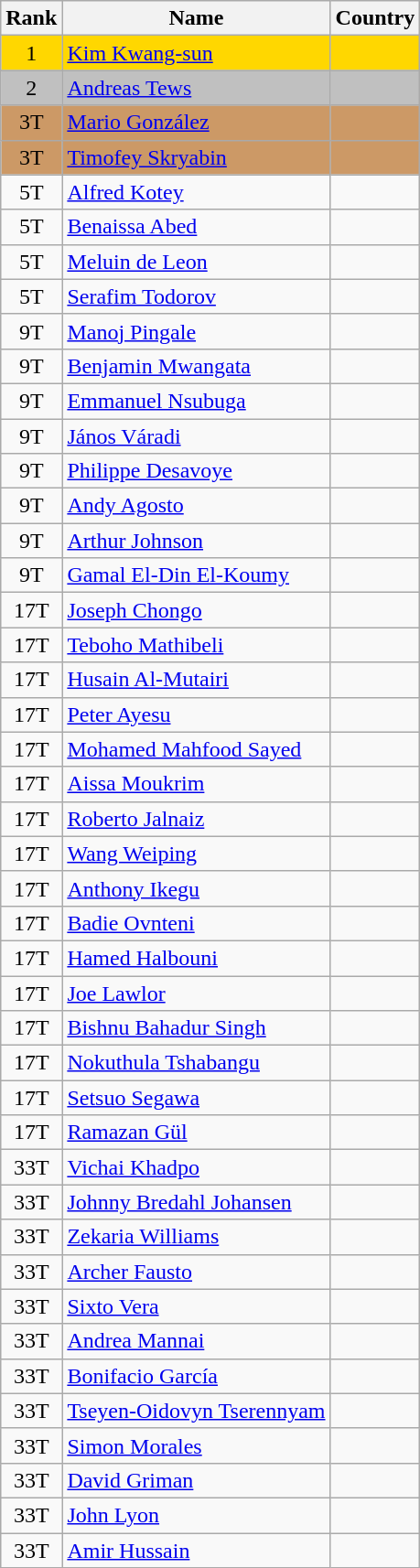<table class="wikitable sortable" style="text-align:center">
<tr>
<th>Rank</th>
<th>Name</th>
<th>Country</th>
</tr>
<tr bgcolor=gold>
<td>1</td>
<td align="left"><a href='#'>Kim Kwang-sun</a></td>
<td align="left"></td>
</tr>
<tr bgcolor=silver>
<td>2</td>
<td align="left"><a href='#'>Andreas Tews</a></td>
<td align="left"></td>
</tr>
<tr bgcolor=#CC9966>
<td>3T</td>
<td align="left"><a href='#'>Mario González</a></td>
<td align="left"></td>
</tr>
<tr bgcolor=#CC9966>
<td>3T</td>
<td align="left"><a href='#'>Timofey Skryabin</a></td>
<td align="left"></td>
</tr>
<tr>
<td>5T</td>
<td align="left"><a href='#'>Alfred Kotey</a></td>
<td align="left"></td>
</tr>
<tr>
<td>5T</td>
<td align="left"><a href='#'>Benaissa Abed</a></td>
<td align="left"></td>
</tr>
<tr>
<td>5T</td>
<td align="left"><a href='#'>Meluin de Leon</a></td>
<td align="left"></td>
</tr>
<tr>
<td>5T</td>
<td align="left"><a href='#'>Serafim Todorov</a></td>
<td align="left"></td>
</tr>
<tr>
<td>9T</td>
<td align="left"><a href='#'>Manoj Pingale</a></td>
<td align="left"></td>
</tr>
<tr>
<td>9T</td>
<td align="left"><a href='#'>Benjamin Mwangata</a></td>
<td align="left"></td>
</tr>
<tr>
<td>9T</td>
<td align="left"><a href='#'>Emmanuel Nsubuga</a></td>
<td align="left"></td>
</tr>
<tr>
<td>9T</td>
<td align="left"><a href='#'>János Váradi</a></td>
<td align="left"></td>
</tr>
<tr>
<td>9T</td>
<td align="left"><a href='#'>Philippe Desavoye</a></td>
<td align="left"></td>
</tr>
<tr>
<td>9T</td>
<td align="left"><a href='#'>Andy Agosto</a></td>
<td align="left"></td>
</tr>
<tr>
<td>9T</td>
<td align="left"><a href='#'>Arthur Johnson</a></td>
<td align="left"></td>
</tr>
<tr>
<td>9T</td>
<td align="left"><a href='#'>Gamal El-Din El-Koumy</a></td>
<td align="left"></td>
</tr>
<tr>
<td>17T</td>
<td align="left"><a href='#'>Joseph Chongo</a></td>
<td align="left"></td>
</tr>
<tr>
<td>17T</td>
<td align="left"><a href='#'>Teboho Mathibeli</a></td>
<td align="left"></td>
</tr>
<tr>
<td>17T</td>
<td align="left"><a href='#'>Husain Al-Mutairi</a></td>
<td align="left"></td>
</tr>
<tr>
<td>17T</td>
<td align="left"><a href='#'>Peter Ayesu</a></td>
<td align="left"></td>
</tr>
<tr>
<td>17T</td>
<td align="left"><a href='#'>Mohamed Mahfood Sayed</a></td>
<td align="left"></td>
</tr>
<tr>
<td>17T</td>
<td align="left"><a href='#'>Aissa Moukrim</a></td>
<td align="left"></td>
</tr>
<tr>
<td>17T</td>
<td align="left"><a href='#'>Roberto Jalnaiz</a></td>
<td align="left"></td>
</tr>
<tr>
<td>17T</td>
<td align="left"><a href='#'>Wang Weiping</a></td>
<td align="left"></td>
</tr>
<tr>
<td>17T</td>
<td align="left"><a href='#'>Anthony Ikegu</a></td>
<td align="left"></td>
</tr>
<tr>
<td>17T</td>
<td align="left"><a href='#'>Badie Ovnteni</a></td>
<td align="left"></td>
</tr>
<tr>
<td>17T</td>
<td align="left"><a href='#'>Hamed Halbouni</a></td>
<td align="left"></td>
</tr>
<tr>
<td>17T</td>
<td align="left"><a href='#'>Joe Lawlor</a></td>
<td align="left"></td>
</tr>
<tr>
<td>17T</td>
<td align="left"><a href='#'>Bishnu Bahadur Singh</a></td>
<td align="left"></td>
</tr>
<tr>
<td>17T</td>
<td align="left"><a href='#'>Nokuthula Tshabangu</a></td>
<td align="left"></td>
</tr>
<tr>
<td>17T</td>
<td align="left"><a href='#'>Setsuo Segawa</a></td>
<td align="left"></td>
</tr>
<tr>
<td>17T</td>
<td align="left"><a href='#'>Ramazan Gül</a></td>
<td align="left"></td>
</tr>
<tr>
<td>33T</td>
<td align="left"><a href='#'>Vichai Khadpo</a></td>
<td align="left"></td>
</tr>
<tr>
<td>33T</td>
<td align="left"><a href='#'>Johnny Bredahl Johansen</a></td>
<td align="left"></td>
</tr>
<tr>
<td>33T</td>
<td align="left"><a href='#'>Zekaria Williams</a></td>
<td align="left"></td>
</tr>
<tr>
<td>33T</td>
<td align="left"><a href='#'>Archer Fausto</a></td>
<td align="left"></td>
</tr>
<tr>
<td>33T</td>
<td align="left"><a href='#'>Sixto Vera</a></td>
<td align="left"></td>
</tr>
<tr>
<td>33T</td>
<td align="left"><a href='#'>Andrea Mannai</a></td>
<td align="left"></td>
</tr>
<tr>
<td>33T</td>
<td align="left"><a href='#'>Bonifacio García</a></td>
<td align="left"></td>
</tr>
<tr>
<td>33T</td>
<td align="left"><a href='#'>Tseyen-Oidovyn Tserennyam</a></td>
<td align="left"></td>
</tr>
<tr>
<td>33T</td>
<td align="left"><a href='#'>Simon Morales</a></td>
<td align="left"></td>
</tr>
<tr>
<td>33T</td>
<td align="left"><a href='#'>David Griman</a></td>
<td align="left"></td>
</tr>
<tr>
<td>33T</td>
<td align="left"><a href='#'>John Lyon</a></td>
<td align="left"></td>
</tr>
<tr>
<td>33T</td>
<td align="left"><a href='#'>Amir Hussain</a></td>
<td align="left"></td>
</tr>
</table>
